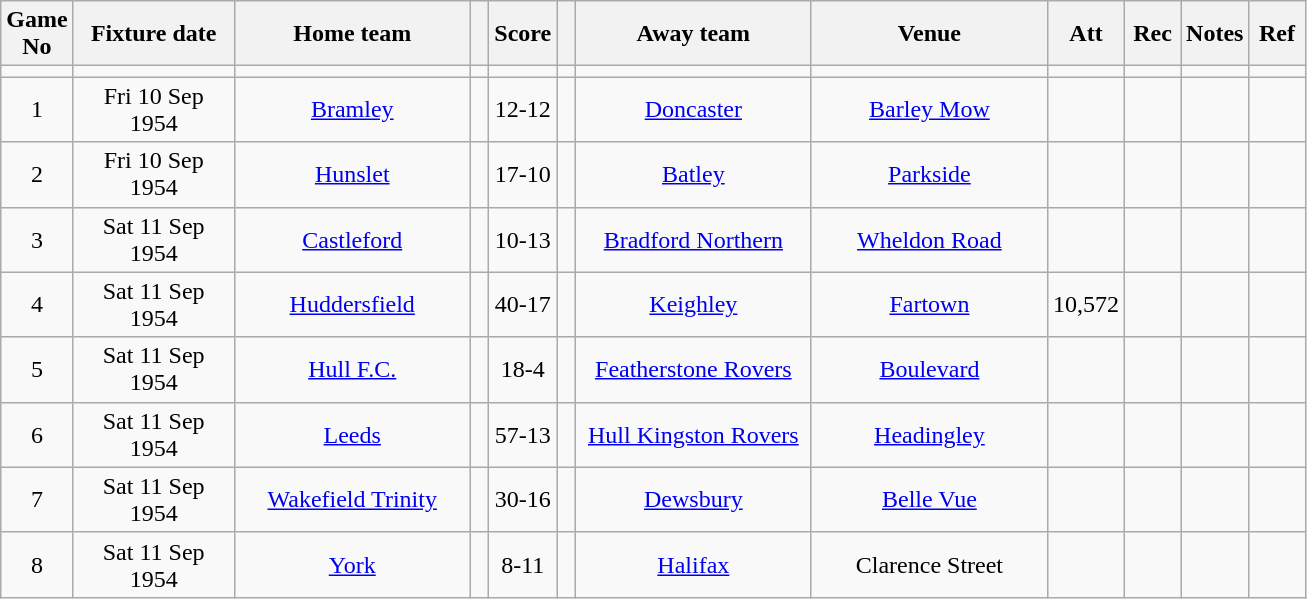<table class="wikitable" style="text-align:center;">
<tr>
<th width=20 abbr="No">Game No</th>
<th width=100 abbr="Date">Fixture date</th>
<th width=150 abbr="Home team">Home team</th>
<th width=5 abbr="space"></th>
<th width=20 abbr="Score">Score</th>
<th width=5 abbr="space"></th>
<th width=150 abbr="Away team">Away team</th>
<th width=150 abbr="Venue">Venue</th>
<th width=30 abbr="Att">Att</th>
<th width=30 abbr="Rec">Rec</th>
<th width=20 abbr="Notes">Notes</th>
<th width=30 abbr="Ref">Ref</th>
</tr>
<tr>
<td></td>
<td></td>
<td></td>
<td></td>
<td></td>
<td></td>
<td></td>
<td></td>
<td></td>
<td></td>
<td></td>
<td></td>
</tr>
<tr>
<td>1</td>
<td>Fri 10 Sep 1954</td>
<td><a href='#'>Bramley</a></td>
<td></td>
<td>12-12</td>
<td></td>
<td><a href='#'>Doncaster</a></td>
<td><a href='#'>Barley Mow</a></td>
<td></td>
<td></td>
<td></td>
<td></td>
</tr>
<tr>
<td>2</td>
<td>Fri 10 Sep 1954</td>
<td><a href='#'>Hunslet</a></td>
<td></td>
<td>17-10</td>
<td></td>
<td><a href='#'>Batley</a></td>
<td><a href='#'>Parkside</a></td>
<td></td>
<td></td>
<td></td>
<td></td>
</tr>
<tr>
<td>3</td>
<td>Sat 11 Sep 1954</td>
<td><a href='#'>Castleford</a></td>
<td></td>
<td>10-13</td>
<td></td>
<td><a href='#'>Bradford Northern</a></td>
<td><a href='#'>Wheldon Road</a></td>
<td></td>
<td></td>
<td></td>
<td></td>
</tr>
<tr>
<td>4</td>
<td>Sat 11 Sep 1954</td>
<td><a href='#'>Huddersfield</a></td>
<td></td>
<td>40-17</td>
<td></td>
<td><a href='#'>Keighley</a></td>
<td><a href='#'>Fartown</a></td>
<td>10,572</td>
<td></td>
<td></td>
<td></td>
</tr>
<tr>
<td>5</td>
<td>Sat 11 Sep 1954</td>
<td><a href='#'>Hull F.C.</a></td>
<td></td>
<td>18-4</td>
<td></td>
<td><a href='#'>Featherstone Rovers</a></td>
<td><a href='#'>Boulevard</a></td>
<td></td>
<td></td>
<td></td>
<td></td>
</tr>
<tr>
<td>6</td>
<td>Sat 11 Sep 1954</td>
<td><a href='#'>Leeds</a></td>
<td></td>
<td>57-13</td>
<td></td>
<td><a href='#'>Hull Kingston Rovers</a></td>
<td><a href='#'>Headingley</a></td>
<td></td>
<td></td>
<td></td>
<td></td>
</tr>
<tr>
<td>7</td>
<td>Sat 11 Sep 1954</td>
<td><a href='#'>Wakefield Trinity</a></td>
<td></td>
<td>30-16</td>
<td></td>
<td><a href='#'>Dewsbury</a></td>
<td><a href='#'>Belle Vue</a></td>
<td></td>
<td></td>
<td></td>
<td></td>
</tr>
<tr>
<td>8</td>
<td>Sat 11 Sep 1954</td>
<td><a href='#'>York</a></td>
<td></td>
<td>8-11</td>
<td></td>
<td><a href='#'>Halifax</a></td>
<td>Clarence Street</td>
<td></td>
<td></td>
<td></td>
<td></td>
</tr>
</table>
